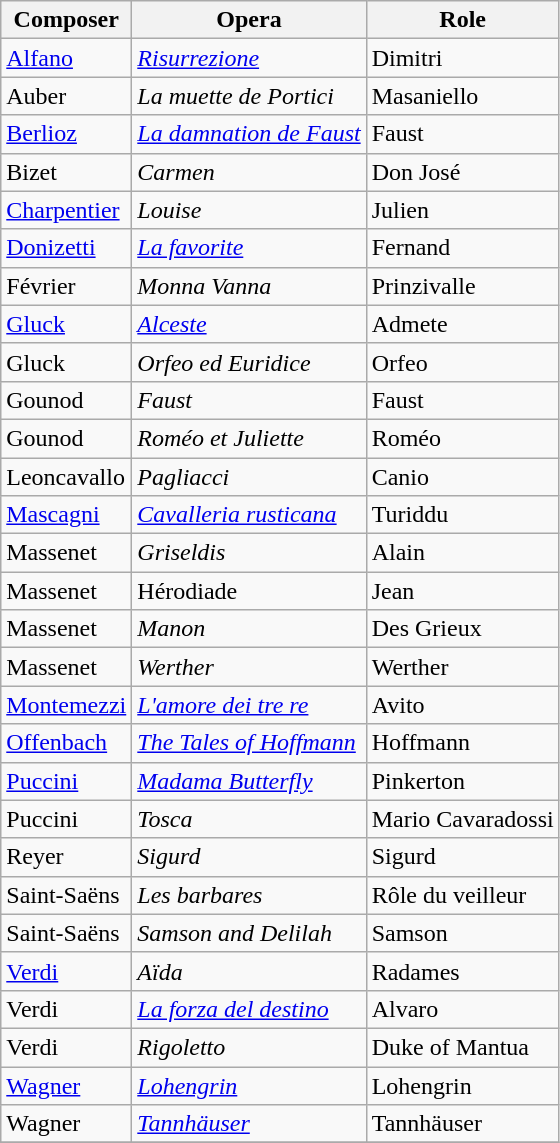<table class="wikitable" border="1">
<tr>
<th>Composer</th>
<th>Opera</th>
<th>Role</th>
</tr>
<tr>
<td><a href='#'>Alfano</a></td>
<td><em><a href='#'>Risurrezione</a></em></td>
<td>Dimitri</td>
</tr>
<tr>
<td>Auber</td>
<td><em>La muette de Portici</em></td>
<td>Masaniello</td>
</tr>
<tr>
<td><a href='#'>Berlioz</a></td>
<td><em><a href='#'>La damnation de Faust</a></em></td>
<td>Faust</td>
</tr>
<tr>
<td>Bizet</td>
<td><em>Carmen</em></td>
<td>Don José</td>
</tr>
<tr>
<td><a href='#'>Charpentier</a></td>
<td><em>Louise</em></td>
<td>Julien</td>
</tr>
<tr>
<td><a href='#'>Donizetti</a></td>
<td><em><a href='#'>La favorite</a></em></td>
<td>Fernand</td>
</tr>
<tr>
<td>Février</td>
<td><em>Monna Vanna</em></td>
<td>Prinzivalle</td>
</tr>
<tr>
<td><a href='#'>Gluck</a></td>
<td><a href='#'><em>Alceste</em></a></td>
<td>Admete</td>
</tr>
<tr>
<td>Gluck</td>
<td><em>Orfeo ed Euridice</em></td>
<td>Orfeo</td>
</tr>
<tr>
<td>Gounod</td>
<td><em>Faust</em></td>
<td>Faust</td>
</tr>
<tr>
<td>Gounod</td>
<td><em>Roméo et Juliette</em></td>
<td>Roméo</td>
</tr>
<tr>
<td>Leoncavallo</td>
<td><em>Pagliacci</em></td>
<td>Canio</td>
</tr>
<tr>
<td><a href='#'>Mascagni</a></td>
<td><em><a href='#'>Cavalleria rusticana</a></em></td>
<td>Turiddu</td>
</tr>
<tr>
<td>Massenet</td>
<td><em>Griseldis</em></td>
<td>Alain</td>
</tr>
<tr>
<td>Massenet</td>
<td>Hérodiade</td>
<td>Jean</td>
</tr>
<tr>
<td>Massenet</td>
<td><em>Manon</em></td>
<td>Des Grieux</td>
</tr>
<tr>
<td>Massenet</td>
<td><em>Werther</em></td>
<td>Werther</td>
</tr>
<tr>
<td><a href='#'>Montemezzi</a></td>
<td><em><a href='#'>L'amore dei tre re</a></em></td>
<td>Avito</td>
</tr>
<tr>
<td><a href='#'>Offenbach</a></td>
<td><em><a href='#'>The Tales of Hoffmann</a></em></td>
<td>Hoffmann</td>
</tr>
<tr>
<td><a href='#'>Puccini</a></td>
<td><em><a href='#'>Madama Butterfly</a></em></td>
<td>Pinkerton</td>
</tr>
<tr>
<td>Puccini</td>
<td><em>Tosca</em></td>
<td>Mario Cavaradossi</td>
</tr>
<tr>
<td>Reyer</td>
<td><em>Sigurd</em></td>
<td>Sigurd</td>
</tr>
<tr>
<td>Saint-Saëns</td>
<td><em>Les barbares</em></td>
<td>Rôle du veilleur</td>
</tr>
<tr>
<td>Saint-Saëns</td>
<td><em>Samson and Delilah</em></td>
<td>Samson</td>
</tr>
<tr>
<td><a href='#'>Verdi</a></td>
<td><em>Aïda</em></td>
<td>Radames</td>
</tr>
<tr>
<td>Verdi</td>
<td><em><a href='#'>La forza del destino</a></em></td>
<td>Alvaro</td>
</tr>
<tr>
<td>Verdi</td>
<td><em>Rigoletto</em></td>
<td>Duke of Mantua</td>
</tr>
<tr>
<td><a href='#'>Wagner</a></td>
<td><em> <a href='#'>Lohengrin</a></em></td>
<td>Lohengrin</td>
</tr>
<tr>
<td>Wagner</td>
<td><em> <a href='#'>Tannhäuser</a></em></td>
<td>Tannhäuser</td>
</tr>
<tr>
</tr>
</table>
